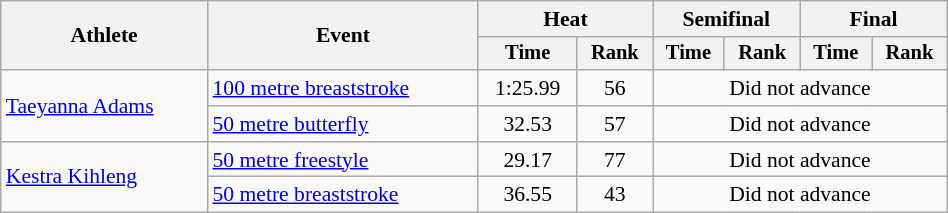<table class="wikitable" style="text-align:center; font-size:90%; width:50%;">
<tr>
<th rowspan="2">Athlete</th>
<th rowspan="2">Event</th>
<th colspan="2">Heat</th>
<th colspan="2">Semifinal</th>
<th colspan="2">Final</th>
</tr>
<tr style="font-size:95%">
<th>Time</th>
<th>Rank</th>
<th>Time</th>
<th>Rank</th>
<th>Time</th>
<th>Rank</th>
</tr>
<tr>
<td align=left rowspan=2><a href='#'>Taeyanna Adams</a></td>
<td align=left><a href='#'>100 metre breaststroke</a></td>
<td>1:25.99</td>
<td>56</td>
<td colspan=4>Did not advance</td>
</tr>
<tr>
<td align=left><a href='#'>50 metre butterfly</a></td>
<td>32.53</td>
<td>57</td>
<td colspan=4>Did not advance</td>
</tr>
<tr>
<td align=left rowspan=2><a href='#'>Kestra Kihleng</a></td>
<td align=left><a href='#'>50 metre freestyle</a></td>
<td>29.17</td>
<td>77</td>
<td colspan=4>Did not advance</td>
</tr>
<tr>
<td align=left><a href='#'>50 metre breaststroke</a></td>
<td>36.55</td>
<td>43</td>
<td colspan=4>Did not advance</td>
</tr>
</table>
